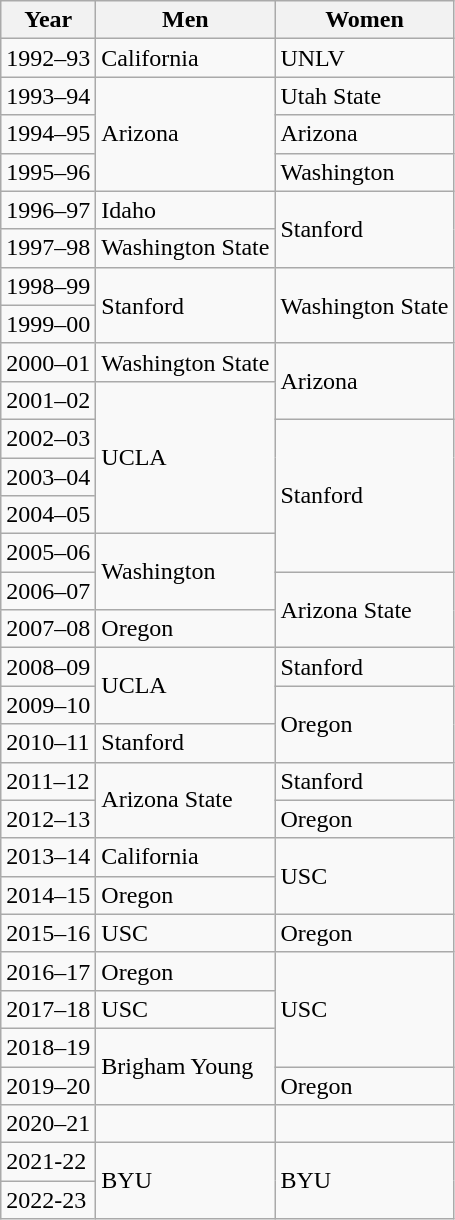<table class="wikitable">
<tr>
<th>Year</th>
<th>Men</th>
<th>Women</th>
</tr>
<tr>
<td>1992–93</td>
<td>California</td>
<td>UNLV</td>
</tr>
<tr>
<td>1993–94</td>
<td rowspan="3">Arizona</td>
<td>Utah State</td>
</tr>
<tr>
<td>1994–95</td>
<td>Arizona</td>
</tr>
<tr>
<td>1995–96</td>
<td>Washington</td>
</tr>
<tr>
<td>1996–97</td>
<td>Idaho</td>
<td rowspan="2">Stanford</td>
</tr>
<tr>
<td>1997–98</td>
<td>Washington State</td>
</tr>
<tr>
<td>1998–99</td>
<td rowspan="2">Stanford</td>
<td rowspan="2">Washington State</td>
</tr>
<tr>
<td>1999–00</td>
</tr>
<tr>
<td>2000–01</td>
<td>Washington State</td>
<td rowspan="2">Arizona</td>
</tr>
<tr>
<td>2001–02</td>
<td rowspan="4">UCLA</td>
</tr>
<tr>
<td>2002–03</td>
<td rowspan="4">Stanford</td>
</tr>
<tr>
<td>2003–04</td>
</tr>
<tr>
<td>2004–05</td>
</tr>
<tr>
<td>2005–06</td>
<td rowspan="2">Washington</td>
</tr>
<tr>
<td>2006–07</td>
<td rowspan="2">Arizona State</td>
</tr>
<tr>
<td>2007–08</td>
<td>Oregon</td>
</tr>
<tr>
<td>2008–09</td>
<td rowspan="2">UCLA</td>
<td>Stanford</td>
</tr>
<tr>
<td>2009–10</td>
<td rowspan="2">Oregon</td>
</tr>
<tr>
<td>2010–11</td>
<td>Stanford</td>
</tr>
<tr>
<td>2011–12</td>
<td rowspan="2">Arizona State</td>
<td>Stanford</td>
</tr>
<tr>
<td>2012–13</td>
<td>Oregon</td>
</tr>
<tr>
<td>2013–14</td>
<td>California</td>
<td rowspan="2">USC</td>
</tr>
<tr>
<td>2014–15</td>
<td>Oregon</td>
</tr>
<tr>
<td>2015–16</td>
<td>USC</td>
<td>Oregon</td>
</tr>
<tr>
<td>2016–17</td>
<td>Oregon</td>
<td rowspan="3">USC</td>
</tr>
<tr>
<td>2017–18</td>
<td>USC</td>
</tr>
<tr>
<td>2018–19</td>
<td rowspan="2">Brigham Young</td>
</tr>
<tr>
<td>2019–20</td>
<td>Oregon</td>
</tr>
<tr>
<td>2020–21</td>
<td></td>
<td></td>
</tr>
<tr>
<td>2021-22</td>
<td rowspan="2">BYU</td>
<td rowspan="2">BYU</td>
</tr>
<tr>
<td>2022-23</td>
</tr>
</table>
